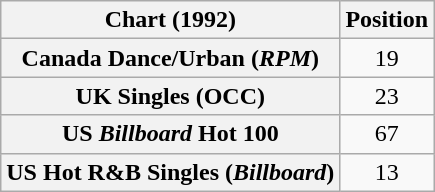<table class="wikitable sortable plainrowheaders" style="text-align:center">
<tr>
<th>Chart (1992)</th>
<th>Position</th>
</tr>
<tr>
<th scope="row">Canada Dance/Urban (<em>RPM</em>)</th>
<td>19</td>
</tr>
<tr>
<th scope="row">UK Singles (OCC)</th>
<td>23</td>
</tr>
<tr>
<th scope="row">US <em>Billboard</em> Hot 100</th>
<td>67</td>
</tr>
<tr>
<th scope="row">US Hot R&B Singles (<em>Billboard</em>)</th>
<td>13</td>
</tr>
</table>
